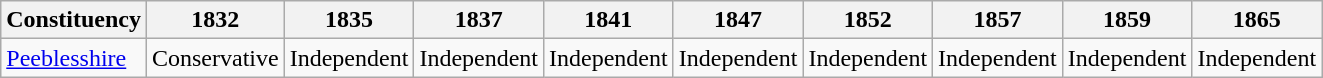<table class=wikitable sortable>
<tr>
<th>Constituency</th>
<th>1832</th>
<th>1835</th>
<th>1837</th>
<th>1841</th>
<th>1847</th>
<th>1852</th>
<th>1857</th>
<th>1859</th>
<th>1865</th>
</tr>
<tr>
<td><a href='#'>Peeblesshire</a></td>
<td bgcolor=>Conservative</td>
<td bgcolor=>Independent</td>
<td bgcolor=>Independent</td>
<td bgcolor=>Independent</td>
<td bgcolor=>Independent</td>
<td bgcolor=>Independent</td>
<td bgcolor=>Independent</td>
<td bgcolor=>Independent</td>
<td bgcolor=>Independent</td>
</tr>
</table>
